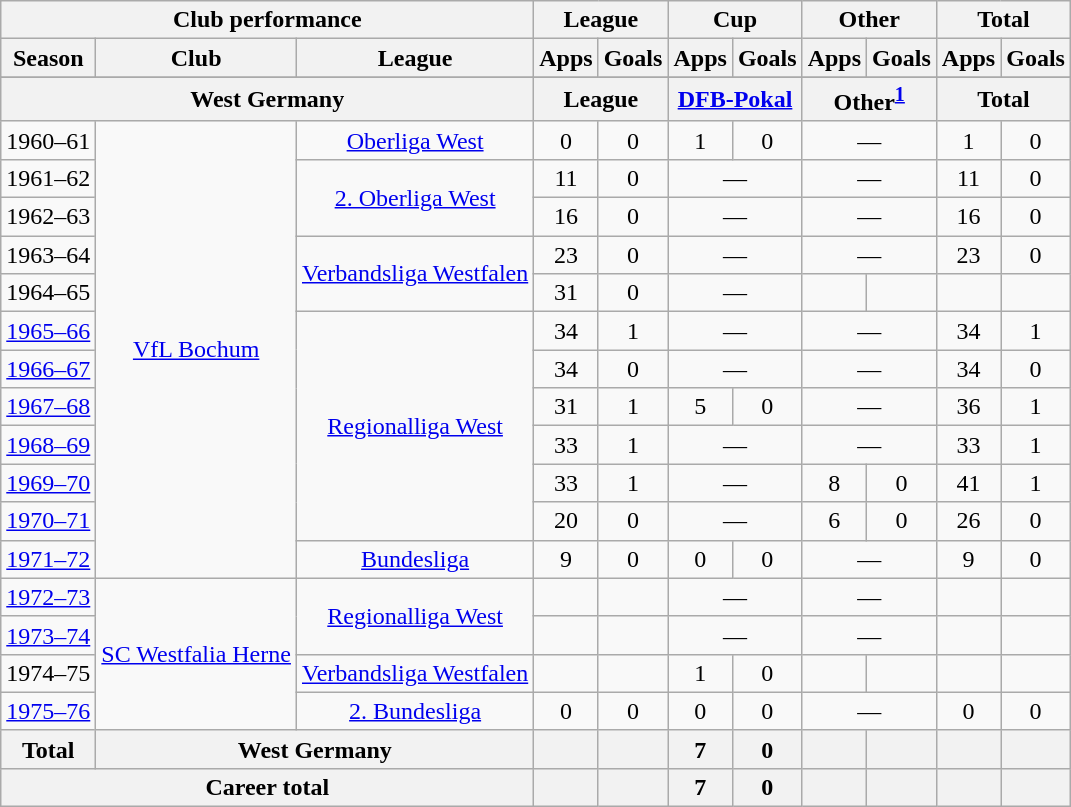<table class="wikitable" style="text-align:center">
<tr>
<th colspan=3>Club performance</th>
<th colspan=2>League</th>
<th colspan=2>Cup</th>
<th colspan=2>Other</th>
<th colspan=2>Total</th>
</tr>
<tr>
<th>Season</th>
<th>Club</th>
<th>League</th>
<th>Apps</th>
<th>Goals</th>
<th>Apps</th>
<th>Goals</th>
<th>Apps</th>
<th>Goals</th>
<th>Apps</th>
<th>Goals</th>
</tr>
<tr>
</tr>
<tr>
<th colspan=3>West Germany</th>
<th colspan=2>League</th>
<th colspan=2><a href='#'>DFB-Pokal</a></th>
<th colspan=2>Other<sup><a href='#'>1</a></sup></th>
<th colspan=2>Total</th>
</tr>
<tr>
<td>1960–61</td>
<td rowspan="12"><a href='#'>VfL Bochum</a></td>
<td><a href='#'>Oberliga West</a></td>
<td>0</td>
<td>0</td>
<td>1</td>
<td>0</td>
<td colspan="2">—</td>
<td>1</td>
<td>0</td>
</tr>
<tr>
<td>1961–62</td>
<td rowspan="2"><a href='#'>2. Oberliga West</a></td>
<td>11</td>
<td>0</td>
<td colspan="2">—</td>
<td colspan="2">—</td>
<td>11</td>
<td>0</td>
</tr>
<tr>
<td>1962–63</td>
<td>16</td>
<td>0</td>
<td colspan="2">—</td>
<td colspan="2">—</td>
<td>16</td>
<td>0</td>
</tr>
<tr>
<td>1963–64</td>
<td rowspan="2"><a href='#'>Verbandsliga Westfalen</a></td>
<td>23</td>
<td>0</td>
<td colspan="2">—</td>
<td colspan="2">—</td>
<td>23</td>
<td>0</td>
</tr>
<tr>
<td>1964–65</td>
<td>31</td>
<td>0</td>
<td colspan="2">—</td>
<td></td>
<td></td>
<td></td>
<td></td>
</tr>
<tr>
<td><a href='#'>1965–66</a></td>
<td rowspan="6"><a href='#'>Regionalliga West</a></td>
<td>34</td>
<td>1</td>
<td colspan="2">—</td>
<td colspan="2">—</td>
<td>34</td>
<td>1</td>
</tr>
<tr>
<td><a href='#'>1966–67</a></td>
<td>34</td>
<td>0</td>
<td colspan="2">—</td>
<td colspan="2">—</td>
<td>34</td>
<td>0</td>
</tr>
<tr>
<td><a href='#'>1967–68</a></td>
<td>31</td>
<td>1</td>
<td>5</td>
<td>0</td>
<td colspan="2">—</td>
<td>36</td>
<td>1</td>
</tr>
<tr>
<td><a href='#'>1968–69</a></td>
<td>33</td>
<td>1</td>
<td colspan="2">—</td>
<td colspan="2">—</td>
<td>33</td>
<td>1</td>
</tr>
<tr>
<td><a href='#'>1969–70</a></td>
<td>33</td>
<td>1</td>
<td colspan="2">—</td>
<td>8</td>
<td>0</td>
<td>41</td>
<td>1</td>
</tr>
<tr>
<td><a href='#'>1970–71</a></td>
<td>20</td>
<td>0</td>
<td colspan="2">—</td>
<td>6</td>
<td>0</td>
<td>26</td>
<td>0</td>
</tr>
<tr>
<td><a href='#'>1971–72</a></td>
<td><a href='#'>Bundesliga</a></td>
<td>9</td>
<td>0</td>
<td>0</td>
<td>0</td>
<td colspan="2">—</td>
<td>9</td>
<td>0</td>
</tr>
<tr>
<td><a href='#'>1972–73</a></td>
<td rowspan="4"><a href='#'>SC Westfalia Herne</a></td>
<td rowspan="2"><a href='#'>Regionalliga West</a></td>
<td></td>
<td></td>
<td colspan="2">—</td>
<td colspan="2">—</td>
<td></td>
<td></td>
</tr>
<tr>
<td><a href='#'>1973–74</a></td>
<td></td>
<td></td>
<td colspan="2">—</td>
<td colspan="2">—</td>
<td></td>
<td></td>
</tr>
<tr>
<td>1974–75</td>
<td><a href='#'>Verbandsliga Westfalen</a></td>
<td></td>
<td></td>
<td>1</td>
<td>0</td>
<td></td>
<td></td>
<td></td>
<td></td>
</tr>
<tr>
<td><a href='#'>1975–76</a></td>
<td><a href='#'>2. Bundesliga</a></td>
<td>0</td>
<td>0</td>
<td>0</td>
<td>0</td>
<td colspan="2">—</td>
<td>0</td>
<td>0</td>
</tr>
<tr>
<th rowspan=1>Total</th>
<th colspan=2>West Germany</th>
<th></th>
<th></th>
<th>7</th>
<th>0</th>
<th></th>
<th></th>
<th></th>
<th></th>
</tr>
<tr>
<th colspan=3>Career total</th>
<th></th>
<th></th>
<th>7</th>
<th>0</th>
<th></th>
<th></th>
<th></th>
<th></th>
</tr>
</table>
